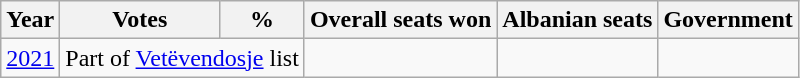<table class=wikitable style=text-align:center>
<tr>
<th>Year</th>
<th>Votes</th>
<th>%</th>
<th>Overall seats won</th>
<th>Albanian seats</th>
<th>Government</th>
</tr>
<tr>
<td><a href='#'>2021</a></td>
<td colspan="2">Part of <a href='#'>Vetëvendosje</a> list</td>
<td></td>
<td></td>
<td></td>
</tr>
</table>
